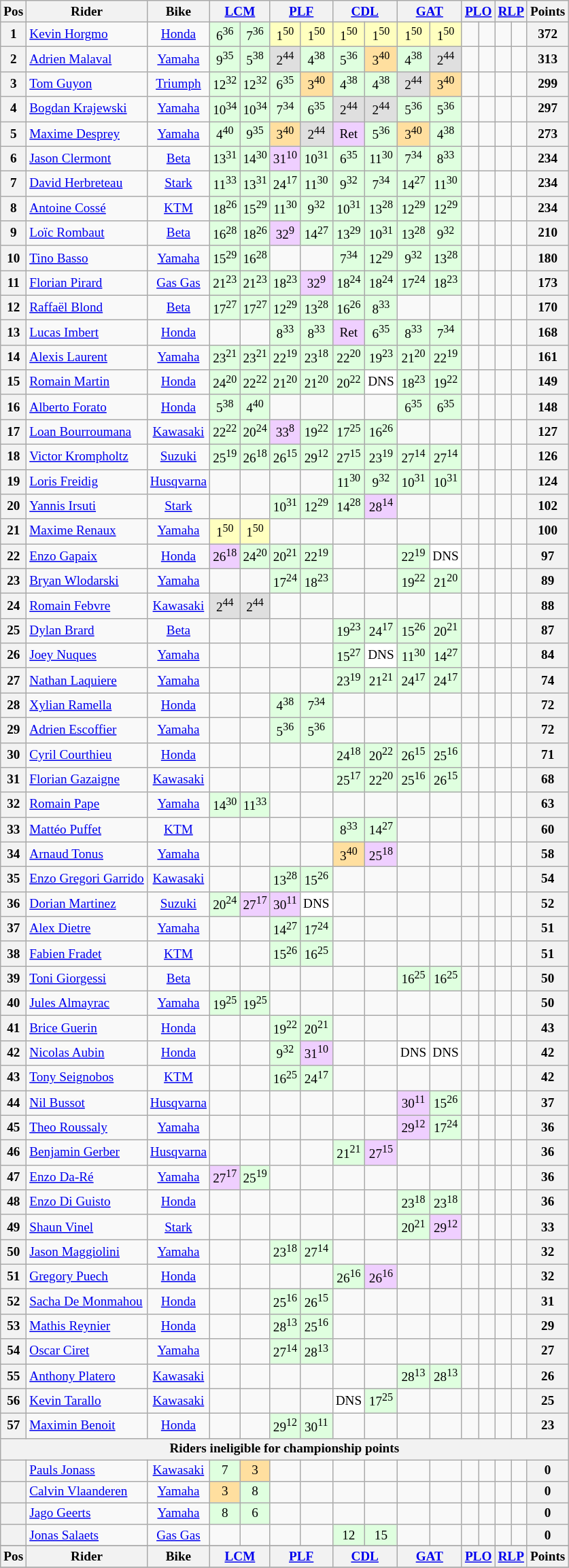<table class="wikitable" style="font-size: 80%; text-align:center">
<tr valign="top">
<th valign="middle">Pos</th>
<th valign="middle">Rider</th>
<th valign="middle">Bike</th>
<th colspan=2><a href='#'>LCM</a><br></th>
<th colspan=2><a href='#'>PLF</a><br></th>
<th colspan=2><a href='#'>CDL</a><br></th>
<th colspan=2><a href='#'>GAT</a><br></th>
<th colspan=2><a href='#'>PLO</a><br></th>
<th colspan=2><a href='#'>RLP</a><br></th>
<th valign="middle">Points</th>
</tr>
<tr>
<th>1</th>
<td align=left> <a href='#'>Kevin Horgmo</a></td>
<td><a href='#'>Honda</a></td>
<td style="background:#dfffdf;">6<sup>36</sup></td>
<td style="background:#dfffdf;">7<sup>36</sup></td>
<td style="background:#ffffbf;">1<sup>50</sup></td>
<td style="background:#ffffbf;">1<sup>50</sup></td>
<td style="background:#ffffbf;">1<sup>50</sup></td>
<td style="background:#ffffbf;">1<sup>50</sup></td>
<td style="background:#ffffbf;">1<sup>50</sup></td>
<td style="background:#ffffbf;">1<sup>50</sup></td>
<td></td>
<td></td>
<td></td>
<td></td>
<th>372</th>
</tr>
<tr>
<th>2</th>
<td align=left> <a href='#'>Adrien Malaval</a></td>
<td><a href='#'>Yamaha</a></td>
<td style="background:#dfffdf;">9<sup>35</sup></td>
<td style="background:#dfffdf;">5<sup>38</sup></td>
<td style="background:#dfdfdf;">2<sup>44</sup></td>
<td style="background:#dfffdf;">4<sup>38</sup></td>
<td style="background:#dfffdf;">5<sup>36</sup></td>
<td style="background:#ffdf9f;">3<sup>40</sup></td>
<td style="background:#dfffdf;">4<sup>38</sup></td>
<td style="background:#dfdfdf;">2<sup>44</sup></td>
<td></td>
<td></td>
<td></td>
<td></td>
<th>313</th>
</tr>
<tr>
<th>3</th>
<td align=left> <a href='#'>Tom Guyon</a></td>
<td><a href='#'>Triumph</a></td>
<td style="background:#dfffdf;">12<sup>32</sup></td>
<td style="background:#dfffdf;">12<sup>32</sup></td>
<td style="background:#dfffdf;">6<sup>35</sup></td>
<td style="background:#ffdf9f;">3<sup>40</sup></td>
<td style="background:#dfffdf;">4<sup>38</sup></td>
<td style="background:#dfffdf;">4<sup>38</sup></td>
<td style="background:#dfdfdf;">2<sup>44</sup></td>
<td style="background:#ffdf9f;">3<sup>40</sup></td>
<td></td>
<td></td>
<td></td>
<td></td>
<th>299</th>
</tr>
<tr>
<th>4</th>
<td align=left> <a href='#'>Bogdan Krajewski</a></td>
<td><a href='#'>Yamaha</a></td>
<td style="background:#dfffdf;">10<sup>34</sup></td>
<td style="background:#dfffdf;">10<sup>34</sup></td>
<td style="background:#dfffdf;">7<sup>34</sup></td>
<td style="background:#dfffdf;">6<sup>35</sup></td>
<td style="background:#dfdfdf;">2<sup>44</sup></td>
<td style="background:#dfdfdf;">2<sup>44</sup></td>
<td style="background:#dfffdf;">5<sup>36</sup></td>
<td style="background:#dfffdf;">5<sup>36</sup></td>
<td></td>
<td></td>
<td></td>
<td></td>
<th>297</th>
</tr>
<tr>
<th>5</th>
<td align=left> <a href='#'>Maxime Desprey</a></td>
<td><a href='#'>Yamaha</a></td>
<td style="background:#dfffdf;">4<sup>40</sup></td>
<td style="background:#dfffdf;">9<sup>35</sup></td>
<td style="background:#ffdf9f;">3<sup>40</sup></td>
<td style="background:#dfdfdf;">2<sup>44</sup></td>
<td style="background:#efcfff;">Ret</td>
<td style="background:#dfffdf;">5<sup>36</sup></td>
<td style="background:#ffdf9f;">3<sup>40</sup></td>
<td style="background:#dfffdf;">4<sup>38</sup></td>
<td></td>
<td></td>
<td></td>
<td></td>
<th>273</th>
</tr>
<tr>
<th>6</th>
<td align=left> <a href='#'>Jason Clermont</a></td>
<td><a href='#'>Beta</a></td>
<td style="background:#dfffdf;">13<sup>31</sup></td>
<td style="background:#dfffdf;">14<sup>30</sup></td>
<td style="background:#efcfff;">31<sup>10</sup></td>
<td style="background:#dfffdf;">10<sup>31</sup></td>
<td style="background:#dfffdf;">6<sup>35</sup></td>
<td style="background:#dfffdf;">11<sup>30</sup></td>
<td style="background:#dfffdf;">7<sup>34</sup></td>
<td style="background:#dfffdf;">8<sup>33</sup></td>
<td></td>
<td></td>
<td></td>
<td></td>
<th>234</th>
</tr>
<tr>
<th>7</th>
<td align=left> <a href='#'>David Herbreteau</a></td>
<td><a href='#'>Stark</a></td>
<td style="background:#dfffdf;">11<sup>33</sup></td>
<td style="background:#dfffdf;">13<sup>31</sup></td>
<td style="background:#dfffdf;">24<sup>17</sup></td>
<td style="background:#dfffdf;">11<sup>30</sup></td>
<td style="background:#dfffdf;">9<sup>32</sup></td>
<td style="background:#dfffdf;">7<sup>34</sup></td>
<td style="background:#dfffdf;">14<sup>27</sup></td>
<td style="background:#dfffdf;">11<sup>30</sup></td>
<td></td>
<td></td>
<td></td>
<td></td>
<th>234</th>
</tr>
<tr>
<th>8</th>
<td align=left> <a href='#'>Antoine Cossé</a></td>
<td><a href='#'>KTM</a></td>
<td style="background:#dfffdf;">18<sup>26</sup></td>
<td style="background:#dfffdf;">15<sup>29</sup></td>
<td style="background:#dfffdf;">11<sup>30</sup></td>
<td style="background:#dfffdf;">9<sup>32</sup></td>
<td style="background:#dfffdf;">10<sup>31</sup></td>
<td style="background:#dfffdf;">13<sup>28</sup></td>
<td style="background:#dfffdf;">12<sup>29</sup></td>
<td style="background:#dfffdf;">12<sup>29</sup></td>
<td></td>
<td></td>
<td></td>
<td></td>
<th>234</th>
</tr>
<tr>
<th>9</th>
<td align=left> <a href='#'>Loïc Rombaut</a></td>
<td><a href='#'>Beta</a></td>
<td style="background:#dfffdf;">16<sup>28</sup></td>
<td style="background:#dfffdf;">18<sup>26</sup></td>
<td style="background:#efcfff;">32<sup>9</sup></td>
<td style="background:#dfffdf;">14<sup>27</sup></td>
<td style="background:#dfffdf;">13<sup>29</sup></td>
<td style="background:#dfffdf;">10<sup>31</sup></td>
<td style="background:#dfffdf;">13<sup>28</sup></td>
<td style="background:#dfffdf;">9<sup>32</sup></td>
<td></td>
<td></td>
<td></td>
<td></td>
<th>210</th>
</tr>
<tr>
<th>10</th>
<td align=left> <a href='#'>Tino Basso</a></td>
<td><a href='#'>Yamaha</a></td>
<td style="background:#dfffdf;">15<sup>29</sup></td>
<td style="background:#dfffdf;">16<sup>28</sup></td>
<td></td>
<td></td>
<td style="background:#dfffdf;">7<sup>34</sup></td>
<td style="background:#dfffdf;">12<sup>29</sup></td>
<td style="background:#dfffdf;">9<sup>32</sup></td>
<td style="background:#dfffdf;">13<sup>28</sup></td>
<td></td>
<td></td>
<td></td>
<td></td>
<th>180</th>
</tr>
<tr>
<th>11</th>
<td align=left> <a href='#'>Florian Pirard</a></td>
<td><a href='#'>Gas Gas</a></td>
<td style="background:#dfffdf;">21<sup>23</sup></td>
<td style="background:#dfffdf;">21<sup>23</sup></td>
<td style="background:#dfffdf;">18<sup>23</sup></td>
<td style="background:#efcfff;">32<sup>9</sup></td>
<td style="background:#dfffdf;">18<sup>24</sup></td>
<td style="background:#dfffdf;">18<sup>24</sup></td>
<td style="background:#dfffdf;">17<sup>24</sup></td>
<td style="background:#dfffdf;">18<sup>23</sup></td>
<td></td>
<td></td>
<td></td>
<td></td>
<th>173</th>
</tr>
<tr>
<th>12</th>
<td align=left> <a href='#'>Raffaël Blond</a></td>
<td><a href='#'>Beta</a></td>
<td style="background:#dfffdf;">17<sup>27</sup></td>
<td style="background:#dfffdf;">17<sup>27</sup></td>
<td style="background:#dfffdf;">12<sup>29</sup></td>
<td style="background:#dfffdf;">13<sup>28</sup></td>
<td style="background:#dfffdf;">16<sup>26</sup></td>
<td style="background:#dfffdf;">8<sup>33</sup></td>
<td></td>
<td></td>
<td></td>
<td></td>
<td></td>
<td></td>
<th>170</th>
</tr>
<tr>
<th>13</th>
<td align=left> <a href='#'>Lucas Imbert</a></td>
<td><a href='#'>Honda</a></td>
<td></td>
<td></td>
<td style="background:#dfffdf;">8<sup>33</sup></td>
<td style="background:#dfffdf;">8<sup>33</sup></td>
<td style="background:#efcfff;">Ret</td>
<td style="background:#dfffdf;">6<sup>35</sup></td>
<td style="background:#dfffdf;">8<sup>33</sup></td>
<td style="background:#dfffdf;">7<sup>34</sup></td>
<td></td>
<td></td>
<td></td>
<td></td>
<th>168</th>
</tr>
<tr>
<th>14</th>
<td align=left> <a href='#'>Alexis Laurent</a></td>
<td><a href='#'>Yamaha</a></td>
<td style="background:#dfffdf;">23<sup>21</sup></td>
<td style="background:#dfffdf;">23<sup>21</sup></td>
<td style="background:#dfffdf;">22<sup>19</sup></td>
<td style="background:#dfffdf;">23<sup>18</sup></td>
<td style="background:#dfffdf;">22<sup>20</sup></td>
<td style="background:#dfffdf;">19<sup>23</sup></td>
<td style="background:#dfffdf;">21<sup>20</sup></td>
<td style="background:#dfffdf;">22<sup>19</sup></td>
<td></td>
<td></td>
<td></td>
<td></td>
<th>161</th>
</tr>
<tr>
<th>15</th>
<td align=left> <a href='#'>Romain Martin</a></td>
<td><a href='#'>Honda</a></td>
<td style="background:#dfffdf;">24<sup>20</sup></td>
<td style="background:#dfffdf;">22<sup>22</sup></td>
<td style="background:#dfffdf;">21<sup>20</sup></td>
<td style="background:#dfffdf;">21<sup>20</sup></td>
<td style="background:#dfffdf;">20<sup>22</sup></td>
<td style="background:#ffffff;">DNS</td>
<td style="background:#dfffdf;">18<sup>23</sup></td>
<td style="background:#dfffdf;">19<sup>22</sup></td>
<td></td>
<td></td>
<td></td>
<td></td>
<th>149</th>
</tr>
<tr>
<th>16</th>
<td align=left> <a href='#'>Alberto Forato</a></td>
<td><a href='#'>Honda</a></td>
<td style="background:#dfffdf;">5<sup>38</sup></td>
<td style="background:#dfffdf;">4<sup>40</sup></td>
<td></td>
<td></td>
<td></td>
<td></td>
<td style="background:#dfffdf;">6<sup>35</sup></td>
<td style="background:#dfffdf;">6<sup>35</sup></td>
<td></td>
<td></td>
<td></td>
<td></td>
<th>148</th>
</tr>
<tr>
<th>17</th>
<td align=left> <a href='#'>Loan Bourroumana</a></td>
<td><a href='#'>Kawasaki</a></td>
<td style="background:#dfffdf;">22<sup>22</sup></td>
<td style="background:#dfffdf;">20<sup>24</sup></td>
<td style="background:#efcfff;">33<sup>8</sup></td>
<td style="background:#dfffdf;">19<sup>22</sup></td>
<td style="background:#dfffdf;">17<sup>25</sup></td>
<td style="background:#dfffdf;">16<sup>26</sup></td>
<td></td>
<td></td>
<td></td>
<td></td>
<td></td>
<td></td>
<th>127</th>
</tr>
<tr>
<th>18</th>
<td align=left> <a href='#'>Victor Krompholtz</a></td>
<td><a href='#'>Suzuki</a></td>
<td style="background:#dfffdf;">25<sup>19</sup></td>
<td style="background:#dfffdf;">26<sup>18</sup></td>
<td style="background:#dfffdf;">26<sup>15</sup></td>
<td style="background:#dfffdf;">29<sup>12</sup></td>
<td style="background:#dfffdf;">27<sup>15</sup></td>
<td style="background:#dfffdf;">23<sup>19</sup></td>
<td style="background:#dfffdf;">27<sup>14</sup></td>
<td style="background:#dfffdf;">27<sup>14</sup></td>
<td></td>
<td></td>
<td></td>
<td></td>
<th>126</th>
</tr>
<tr>
<th>19</th>
<td align=left> <a href='#'>Loris Freidig</a></td>
<td><a href='#'>Husqvarna</a></td>
<td></td>
<td></td>
<td></td>
<td></td>
<td style="background:#dfffdf;">11<sup>30</sup></td>
<td style="background:#dfffdf;">9<sup>32</sup></td>
<td style="background:#dfffdf;">10<sup>31</sup></td>
<td style="background:#dfffdf;">10<sup>31</sup></td>
<td></td>
<td></td>
<td></td>
<td></td>
<th>124</th>
</tr>
<tr>
<th>20</th>
<td align=left> <a href='#'>Yannis Irsuti</a></td>
<td><a href='#'>Stark</a></td>
<td></td>
<td></td>
<td style="background:#dfffdf;">10<sup>31</sup></td>
<td style="background:#dfffdf;">12<sup>29</sup></td>
<td style="background:#dfffdf;">14<sup>28</sup></td>
<td style="background:#efcfff;">28<sup>14</sup></td>
<td></td>
<td></td>
<td></td>
<td></td>
<td></td>
<td></td>
<th>102</th>
</tr>
<tr>
<th>21</th>
<td align=left> <a href='#'>Maxime Renaux</a></td>
<td><a href='#'>Yamaha</a></td>
<td style="background:#ffffbf;">1<sup>50</sup></td>
<td style="background:#ffffbf;">1<sup>50</sup></td>
<td></td>
<td></td>
<td></td>
<td></td>
<td></td>
<td></td>
<td></td>
<td></td>
<td></td>
<td></td>
<th>100</th>
</tr>
<tr>
<th>22</th>
<td align=left> <a href='#'>Enzo Gapaix</a></td>
<td><a href='#'>Honda</a></td>
<td style="background:#efcfff;">26<sup>18</sup></td>
<td style="background:#dfffdf;">24<sup>20</sup></td>
<td style="background:#dfffdf;">20<sup>21</sup></td>
<td style="background:#dfffdf;">22<sup>19</sup></td>
<td></td>
<td></td>
<td style="background:#dfffdf;">22<sup>19</sup></td>
<td style="background:#ffffff;">DNS</td>
<td></td>
<td></td>
<td></td>
<td></td>
<th>97</th>
</tr>
<tr>
<th>23</th>
<td align=left> <a href='#'>Bryan Wlodarski</a></td>
<td><a href='#'>Yamaha</a></td>
<td></td>
<td></td>
<td style="background:#dfffdf;">17<sup>24</sup></td>
<td style="background:#dfffdf;">18<sup>23</sup></td>
<td></td>
<td></td>
<td style="background:#dfffdf;">19<sup>22</sup></td>
<td style="background:#dfffdf;">21<sup>20</sup></td>
<td></td>
<td></td>
<td></td>
<td></td>
<th>89</th>
</tr>
<tr>
<th>24</th>
<td align=left> <a href='#'>Romain Febvre</a></td>
<td><a href='#'>Kawasaki</a></td>
<td style="background:#dfdfdf;">2<sup>44</sup></td>
<td style="background:#dfdfdf;">2<sup>44</sup></td>
<td></td>
<td></td>
<td></td>
<td></td>
<td></td>
<td></td>
<td></td>
<td></td>
<td></td>
<td></td>
<th>88</th>
</tr>
<tr>
<th>25</th>
<td align=left> <a href='#'>Dylan Brard</a></td>
<td><a href='#'>Beta</a></td>
<td></td>
<td></td>
<td></td>
<td></td>
<td style="background:#dfffdf;">19<sup>23</sup></td>
<td style="background:#dfffdf;">24<sup>17</sup></td>
<td style="background:#dfffdf;">15<sup>26</sup></td>
<td style="background:#dfffdf;">20<sup>21</sup></td>
<td></td>
<td></td>
<td></td>
<td></td>
<th>87</th>
</tr>
<tr>
<th>26</th>
<td align=left> <a href='#'>Joey Nuques</a></td>
<td><a href='#'>Yamaha</a></td>
<td></td>
<td></td>
<td></td>
<td></td>
<td style="background:#dfffdf;">15<sup>27</sup></td>
<td style="background:#ffffff;">DNS</td>
<td style="background:#dfffdf;">11<sup>30</sup></td>
<td style="background:#dfffdf;">14<sup>27</sup></td>
<td></td>
<td></td>
<td></td>
<td></td>
<th>84</th>
</tr>
<tr>
<th>27</th>
<td align=left> <a href='#'>Nathan Laquiere</a></td>
<td><a href='#'>Yamaha</a></td>
<td></td>
<td></td>
<td></td>
<td></td>
<td style="background:#dfffdf;">23<sup>19</sup></td>
<td style="background:#dfffdf;">21<sup>21</sup></td>
<td style="background:#dfffdf;">24<sup>17</sup></td>
<td style="background:#dfffdf;">24<sup>17</sup></td>
<td></td>
<td></td>
<td></td>
<td></td>
<th>74</th>
</tr>
<tr>
<th>28</th>
<td align=left> <a href='#'>Xylian Ramella</a></td>
<td><a href='#'>Honda</a></td>
<td></td>
<td></td>
<td style="background:#dfffdf;">4<sup>38</sup></td>
<td style="background:#dfffdf;">7<sup>34</sup></td>
<td></td>
<td></td>
<td></td>
<td></td>
<td></td>
<td></td>
<td></td>
<td></td>
<th>72</th>
</tr>
<tr>
<th>29</th>
<td align=left> <a href='#'>Adrien Escoffier</a></td>
<td><a href='#'>Yamaha</a></td>
<td></td>
<td></td>
<td style="background:#dfffdf;">5<sup>36</sup></td>
<td style="background:#dfffdf;">5<sup>36</sup></td>
<td></td>
<td></td>
<td></td>
<td></td>
<td></td>
<td></td>
<td></td>
<td></td>
<th>72</th>
</tr>
<tr>
<th>30</th>
<td align=left> <a href='#'>Cyril Courthieu</a></td>
<td><a href='#'>Honda</a></td>
<td></td>
<td></td>
<td></td>
<td></td>
<td style="background:#dfffdf;">24<sup>18</sup></td>
<td style="background:#dfffdf;">20<sup>22</sup></td>
<td style="background:#dfffdf;">26<sup>15</sup></td>
<td style="background:#dfffdf;">25<sup>16</sup></td>
<td></td>
<td></td>
<td></td>
<td></td>
<th>71</th>
</tr>
<tr>
<th>31</th>
<td align=left> <a href='#'>Florian Gazaigne</a></td>
<td><a href='#'>Kawasaki</a></td>
<td></td>
<td></td>
<td></td>
<td></td>
<td style="background:#dfffdf;">25<sup>17</sup></td>
<td style="background:#dfffdf;">22<sup>20</sup></td>
<td style="background:#dfffdf;">25<sup>16</sup></td>
<td style="background:#dfffdf;">26<sup>15</sup></td>
<td></td>
<td></td>
<td></td>
<td></td>
<th>68</th>
</tr>
<tr>
<th>32</th>
<td align=left> <a href='#'>Romain Pape</a></td>
<td><a href='#'>Yamaha</a></td>
<td style="background:#dfffdf;">14<sup>30</sup></td>
<td style="background:#dfffdf;">11<sup>33</sup></td>
<td></td>
<td></td>
<td></td>
<td></td>
<td></td>
<td></td>
<td></td>
<td></td>
<td></td>
<td></td>
<th>63</th>
</tr>
<tr>
<th>33</th>
<td align=left> <a href='#'>Mattéo Puffet</a></td>
<td><a href='#'>KTM</a></td>
<td></td>
<td></td>
<td></td>
<td></td>
<td style="background:#dfffdf;">8<sup>33</sup></td>
<td style="background:#dfffdf;">14<sup>27</sup></td>
<td></td>
<td></td>
<td></td>
<td></td>
<td></td>
<td></td>
<th>60</th>
</tr>
<tr>
<th>34</th>
<td align=left> <a href='#'>Arnaud Tonus</a></td>
<td><a href='#'>Yamaha</a></td>
<td></td>
<td></td>
<td></td>
<td></td>
<td style="background:#ffdf9f;">3<sup>40</sup></td>
<td style="background:#efcfff;">25<sup>18</sup></td>
<td></td>
<td></td>
<td></td>
<td></td>
<td></td>
<td></td>
<th>58</th>
</tr>
<tr>
<th>35</th>
<td align=left> <a href='#'>Enzo Gregori Garrido</a></td>
<td><a href='#'>Kawasaki</a></td>
<td></td>
<td></td>
<td style="background:#dfffdf;">13<sup>28</sup></td>
<td style="background:#dfffdf;">15<sup>26</sup></td>
<td></td>
<td></td>
<td></td>
<td></td>
<td></td>
<td></td>
<td></td>
<td></td>
<th>54</th>
</tr>
<tr>
<th>36</th>
<td align=left> <a href='#'>Dorian Martinez</a></td>
<td><a href='#'>Suzuki</a></td>
<td style="background:#dfffdf;">20<sup>24</sup></td>
<td style="background:#efcfff;">27<sup>17</sup></td>
<td style="background:#efcfff;">30<sup>11</sup></td>
<td style="background:#ffffff;">DNS</td>
<td></td>
<td></td>
<td></td>
<td></td>
<td></td>
<td></td>
<td></td>
<td></td>
<th>52</th>
</tr>
<tr>
<th>37</th>
<td align=left> <a href='#'>Alex Dietre</a></td>
<td><a href='#'>Yamaha</a></td>
<td></td>
<td></td>
<td style="background:#dfffdf;">14<sup>27</sup></td>
<td style="background:#dfffdf;">17<sup>24</sup></td>
<td></td>
<td></td>
<td></td>
<td></td>
<td></td>
<td></td>
<td></td>
<td></td>
<th>51</th>
</tr>
<tr>
<th>38</th>
<td align=left> <a href='#'>Fabien Fradet</a></td>
<td><a href='#'>KTM</a></td>
<td></td>
<td></td>
<td style="background:#dfffdf;">15<sup>26</sup></td>
<td style="background:#dfffdf;">16<sup>25</sup></td>
<td></td>
<td></td>
<td></td>
<td></td>
<td></td>
<td></td>
<td></td>
<td></td>
<th>51</th>
</tr>
<tr>
<th>39</th>
<td align=left> <a href='#'>Toni Giorgessi</a></td>
<td><a href='#'>Beta</a></td>
<td></td>
<td></td>
<td></td>
<td></td>
<td></td>
<td></td>
<td style="background:#dfffdf;">16<sup>25</sup></td>
<td style="background:#dfffdf;">16<sup>25</sup></td>
<td></td>
<td></td>
<td></td>
<td></td>
<th>50</th>
</tr>
<tr>
<th>40</th>
<td align=left> <a href='#'>Jules Almayrac</a></td>
<td><a href='#'>Yamaha</a></td>
<td style="background:#dfffdf;">19<sup>25</sup></td>
<td style="background:#dfffdf;">19<sup>25</sup></td>
<td></td>
<td></td>
<td></td>
<td></td>
<td></td>
<td></td>
<td></td>
<td></td>
<td></td>
<td></td>
<th>50</th>
</tr>
<tr>
<th>41</th>
<td align=left> <a href='#'>Brice Guerin</a></td>
<td><a href='#'>Honda</a></td>
<td></td>
<td></td>
<td style="background:#dfffdf;">19<sup>22</sup></td>
<td style="background:#dfffdf;">20<sup>21</sup></td>
<td></td>
<td></td>
<td></td>
<td></td>
<td></td>
<td></td>
<td></td>
<td></td>
<th>43</th>
</tr>
<tr>
<th>42</th>
<td align=left> <a href='#'>Nicolas Aubin</a></td>
<td><a href='#'>Honda</a></td>
<td></td>
<td></td>
<td style="background:#dfffdf;">9<sup>32</sup></td>
<td style="background:#efcfff;">31<sup>10</sup></td>
<td></td>
<td></td>
<td style="background:#ffffff;">DNS</td>
<td style="background:#ffffff;">DNS</td>
<td></td>
<td></td>
<td></td>
<td></td>
<th>42</th>
</tr>
<tr>
<th>43</th>
<td align=left> <a href='#'>Tony Seignobos</a></td>
<td><a href='#'>KTM</a></td>
<td></td>
<td></td>
<td style="background:#dfffdf;">16<sup>25</sup></td>
<td style="background:#dfffdf;">24<sup>17</sup></td>
<td></td>
<td></td>
<td></td>
<td></td>
<td></td>
<td></td>
<td></td>
<td></td>
<th>42</th>
</tr>
<tr>
<th>44</th>
<td align=left> <a href='#'>Nil Bussot</a></td>
<td><a href='#'>Husqvarna</a></td>
<td></td>
<td></td>
<td></td>
<td></td>
<td></td>
<td></td>
<td style="background:#efcfff;">30<sup>11</sup></td>
<td style="background:#dfffdf;">15<sup>26</sup></td>
<td></td>
<td></td>
<td></td>
<td></td>
<th>37</th>
</tr>
<tr>
<th>45</th>
<td align=left> <a href='#'>Theo Roussaly</a></td>
<td><a href='#'>Yamaha</a></td>
<td></td>
<td></td>
<td></td>
<td></td>
<td></td>
<td></td>
<td style="background:#efcfff;">29<sup>12</sup></td>
<td style="background:#dfffdf;">17<sup>24</sup></td>
<td></td>
<td></td>
<td></td>
<td></td>
<th>36</th>
</tr>
<tr>
<th>46</th>
<td align=left> <a href='#'>Benjamin Gerber</a></td>
<td><a href='#'>Husqvarna</a></td>
<td></td>
<td></td>
<td></td>
<td></td>
<td style="background:#dfffdf;">21<sup>21</sup></td>
<td style="background:#efcfff;">27<sup>15</sup></td>
<td></td>
<td></td>
<td></td>
<td></td>
<td></td>
<td></td>
<th>36</th>
</tr>
<tr>
<th>47</th>
<td align=left> <a href='#'>Enzo Da-Ré</a></td>
<td><a href='#'>Yamaha</a></td>
<td style="background:#efcfff;">27<sup>17</sup></td>
<td style="background:#dfffdf;">25<sup>19</sup></td>
<td></td>
<td></td>
<td></td>
<td></td>
<td></td>
<td></td>
<td></td>
<td></td>
<td></td>
<td></td>
<th>36</th>
</tr>
<tr>
<th>48</th>
<td align=left> <a href='#'>Enzo Di Guisto</a></td>
<td><a href='#'>Honda</a></td>
<td></td>
<td></td>
<td></td>
<td></td>
<td></td>
<td></td>
<td style="background:#dfffdf;">23<sup>18</sup></td>
<td style="background:#dfffdf;">23<sup>18</sup></td>
<td></td>
<td></td>
<td></td>
<td></td>
<th>36</th>
</tr>
<tr>
<th>49</th>
<td align=left> <a href='#'>Shaun Vinel</a></td>
<td><a href='#'>Stark</a></td>
<td></td>
<td></td>
<td></td>
<td></td>
<td></td>
<td></td>
<td style="background:#dfffdf;">20<sup>21</sup></td>
<td style="background:#efcfff;">29<sup>12</sup></td>
<td></td>
<td></td>
<td></td>
<td></td>
<th>33</th>
</tr>
<tr>
<th>50</th>
<td align=left> <a href='#'>Jason Maggiolini</a></td>
<td><a href='#'>Yamaha</a></td>
<td></td>
<td></td>
<td style="background:#dfffdf;">23<sup>18</sup></td>
<td style="background:#dfffdf;">27<sup>14</sup></td>
<td></td>
<td></td>
<td></td>
<td></td>
<td></td>
<td></td>
<td></td>
<td></td>
<th>32</th>
</tr>
<tr>
<th>51</th>
<td align=left> <a href='#'>Gregory Puech</a></td>
<td><a href='#'>Honda</a></td>
<td></td>
<td></td>
<td></td>
<td></td>
<td style="background:#dfffdf;">26<sup>16</sup></td>
<td style="background:#efcfff;">26<sup>16</sup></td>
<td></td>
<td></td>
<td></td>
<td></td>
<td></td>
<td></td>
<th>32</th>
</tr>
<tr>
<th>52</th>
<td align=left> <a href='#'>Sacha De Monmahou</a></td>
<td><a href='#'>Honda</a></td>
<td></td>
<td></td>
<td style="background:#dfffdf;">25<sup>16</sup></td>
<td style="background:#dfffdf;">26<sup>15</sup></td>
<td></td>
<td></td>
<td></td>
<td></td>
<td></td>
<td></td>
<td></td>
<td></td>
<th>31</th>
</tr>
<tr>
<th>53</th>
<td align=left> <a href='#'>Mathis Reynier</a></td>
<td><a href='#'>Honda</a></td>
<td></td>
<td></td>
<td style="background:#dfffdf;">28<sup>13</sup></td>
<td style="background:#dfffdf;">25<sup>16</sup></td>
<td></td>
<td></td>
<td></td>
<td></td>
<td></td>
<td></td>
<td></td>
<td></td>
<th>29</th>
</tr>
<tr>
<th>54</th>
<td align=left> <a href='#'>Oscar Ciret</a></td>
<td><a href='#'>Yamaha</a></td>
<td></td>
<td></td>
<td style="background:#dfffdf;">27<sup>14</sup></td>
<td style="background:#dfffdf;">28<sup>13</sup></td>
<td></td>
<td></td>
<td></td>
<td></td>
<td></td>
<td></td>
<td></td>
<td></td>
<th>27</th>
</tr>
<tr>
<th>55</th>
<td align=left> <a href='#'>Anthony Platero</a></td>
<td><a href='#'>Kawasaki</a></td>
<td></td>
<td></td>
<td></td>
<td></td>
<td></td>
<td></td>
<td style="background:#dfffdf;">28<sup>13</sup></td>
<td style="background:#dfffdf;">28<sup>13</sup></td>
<td></td>
<td></td>
<td></td>
<td></td>
<th>26</th>
</tr>
<tr>
<th>56</th>
<td align=left> <a href='#'>Kevin Tarallo</a></td>
<td><a href='#'>Kawasaki</a></td>
<td></td>
<td></td>
<td></td>
<td></td>
<td style="background:#ffffff;">DNS</td>
<td style="background:#dfffdf;">17<sup>25</sup></td>
<td></td>
<td></td>
<td></td>
<td></td>
<td></td>
<td></td>
<th>25</th>
</tr>
<tr>
<th>57</th>
<td align=left> <a href='#'>Maximin Benoit</a></td>
<td><a href='#'>Honda</a></td>
<td></td>
<td></td>
<td style="background:#dfffdf;">29<sup>12</sup></td>
<td style="background:#dfffdf;">30<sup>11</sup></td>
<td></td>
<td></td>
<td></td>
<td></td>
<td></td>
<td></td>
<td></td>
<td></td>
<th>23</th>
</tr>
<tr>
<th colspan="16">Riders ineligible for championship points</th>
</tr>
<tr>
<th></th>
<td align=left> <a href='#'>Pauls Jonass</a></td>
<td><a href='#'>Kawasaki</a></td>
<td style="background:#dfffdf;">7</td>
<td style="background:#ffdf9f;">3</td>
<td></td>
<td></td>
<td></td>
<td></td>
<td></td>
<td></td>
<td></td>
<td></td>
<td></td>
<td></td>
<th>0</th>
</tr>
<tr>
<th></th>
<td align=left> <a href='#'>Calvin Vlaanderen</a></td>
<td><a href='#'>Yamaha</a></td>
<td style="background:#ffdf9f;">3</td>
<td style="background:#dfffdf;">8</td>
<td></td>
<td></td>
<td></td>
<td></td>
<td></td>
<td></td>
<td></td>
<td></td>
<td></td>
<td></td>
<th>0</th>
</tr>
<tr>
<th></th>
<td align=left> <a href='#'>Jago Geerts</a></td>
<td><a href='#'>Yamaha</a></td>
<td style="background:#dfffdf;">8</td>
<td style="background:#dfffdf;">6</td>
<td></td>
<td></td>
<td></td>
<td></td>
<td></td>
<td></td>
<td></td>
<td></td>
<td></td>
<td></td>
<th>0</th>
</tr>
<tr>
<th></th>
<td align=left> <a href='#'>Jonas Salaets</a></td>
<td><a href='#'>Gas Gas</a></td>
<td></td>
<td></td>
<td></td>
<td></td>
<td style="background:#dfffdf;">12</td>
<td style="background:#dfffdf;">15</td>
<td></td>
<td></td>
<td></td>
<td></td>
<td></td>
<td></td>
<th>0</th>
</tr>
<tr>
</tr>
<tr valign="top">
<th valign="middle">Pos</th>
<th valign="middle">Rider</th>
<th valign="middle">Bike</th>
<th colspan=2><a href='#'>LCM</a><br></th>
<th colspan=2><a href='#'>PLF</a><br></th>
<th colspan=2><a href='#'>CDL</a><br></th>
<th colspan=2><a href='#'>GAT</a><br></th>
<th colspan=2><a href='#'>PLO</a><br></th>
<th colspan=2><a href='#'>RLP</a><br></th>
<th valign="middle">Points</th>
</tr>
<tr>
</tr>
</table>
